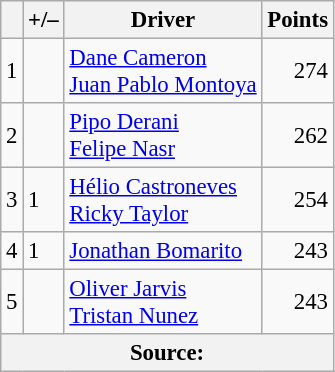<table class="wikitable" style="font-size: 95%;">
<tr>
<th scope="col"></th>
<th scope="col">+/–</th>
<th scope="col">Driver</th>
<th scope="col">Points</th>
</tr>
<tr>
<td align=center>1</td>
<td align="left"></td>
<td> <a href='#'>Dane Cameron</a><br> <a href='#'>Juan Pablo Montoya</a></td>
<td align=right>274</td>
</tr>
<tr>
<td align=center>2</td>
<td align="left"></td>
<td> <a href='#'>Pipo Derani</a><br> <a href='#'>Felipe Nasr</a></td>
<td align=right>262</td>
</tr>
<tr>
<td align=center>3</td>
<td align="left"> 1</td>
<td> <a href='#'>Hélio Castroneves</a><br> <a href='#'>Ricky Taylor</a></td>
<td align=right>254</td>
</tr>
<tr>
<td align=center>4</td>
<td align="left"> 1</td>
<td> <a href='#'>Jonathan Bomarito</a></td>
<td align=right>243</td>
</tr>
<tr>
<td align=center>5</td>
<td align="left"></td>
<td> <a href='#'>Oliver Jarvis</a><br> <a href='#'>Tristan Nunez</a></td>
<td align=right>243</td>
</tr>
<tr>
<th colspan=5>Source:</th>
</tr>
</table>
